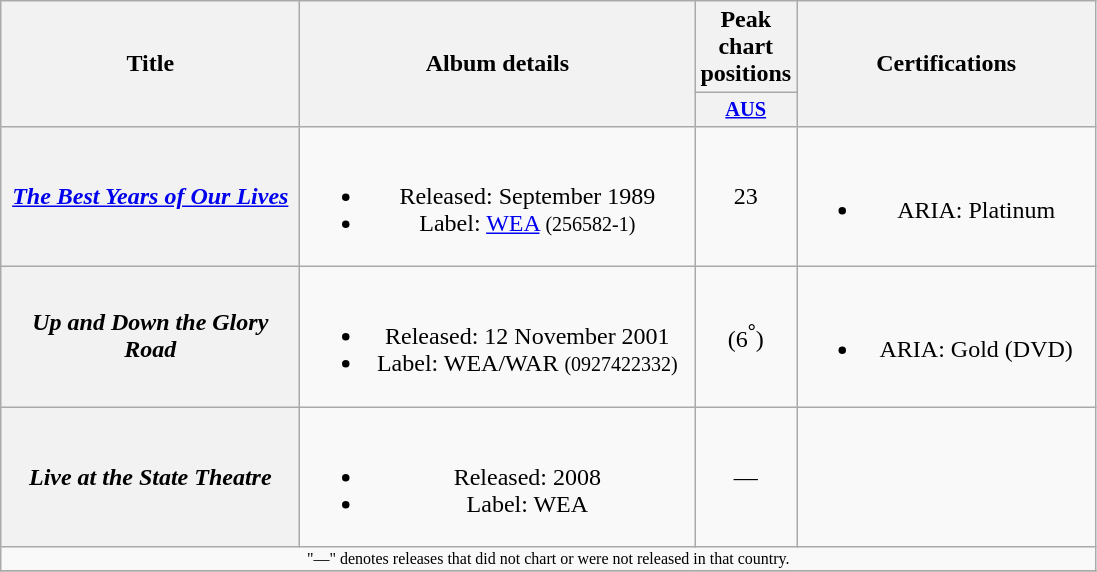<table class="wikitable plainrowheaders" style="text-align:center;" border="1">
<tr>
<th scope="col" rowspan="2" style="width:12em;">Title</th>
<th scope="col" rowspan="2" style="width:16em;">Album details</th>
<th scope="col" colspan="1">Peak chart<br>positions</th>
<th scope="col" rowspan="2" style="width:12em;">Certifications</th>
</tr>
<tr>
<th style="width:3em;font-size:85%"><a href='#'>AUS</a><br></th>
</tr>
<tr>
<th scope="row"><em><a href='#'>The Best Years of Our Lives</a></em></th>
<td><br><ul><li>Released: September 1989</li><li>Label: <a href='#'>WEA</a> <small>(256582-1)</small></li></ul></td>
<td align="center">23</td>
<td><br><ul><li>ARIA: Platinum</li></ul></td>
</tr>
<tr>
<th scope="row"><em>Up and Down the Glory Road</em></th>
<td><br><ul><li>Released: 12 November 2001</li><li>Label: WEA/WAR <small>(0927422332)</small></li></ul></td>
<td align="center">(6<sup><strong>°</strong></sup>)</td>
<td><br><ul><li>ARIA: Gold (DVD)</li></ul></td>
</tr>
<tr>
<th scope="row"><em>Live at the State Theatre</em></th>
<td><br><ul><li>Released: 2008</li><li>Label: WEA</li></ul></td>
<td align="center">—</td>
<td></td>
</tr>
<tr>
<td align="center" colspan="4" style="font-size: 8pt">"—" denotes releases that did not chart or were not released in that country.</td>
</tr>
<tr>
</tr>
</table>
